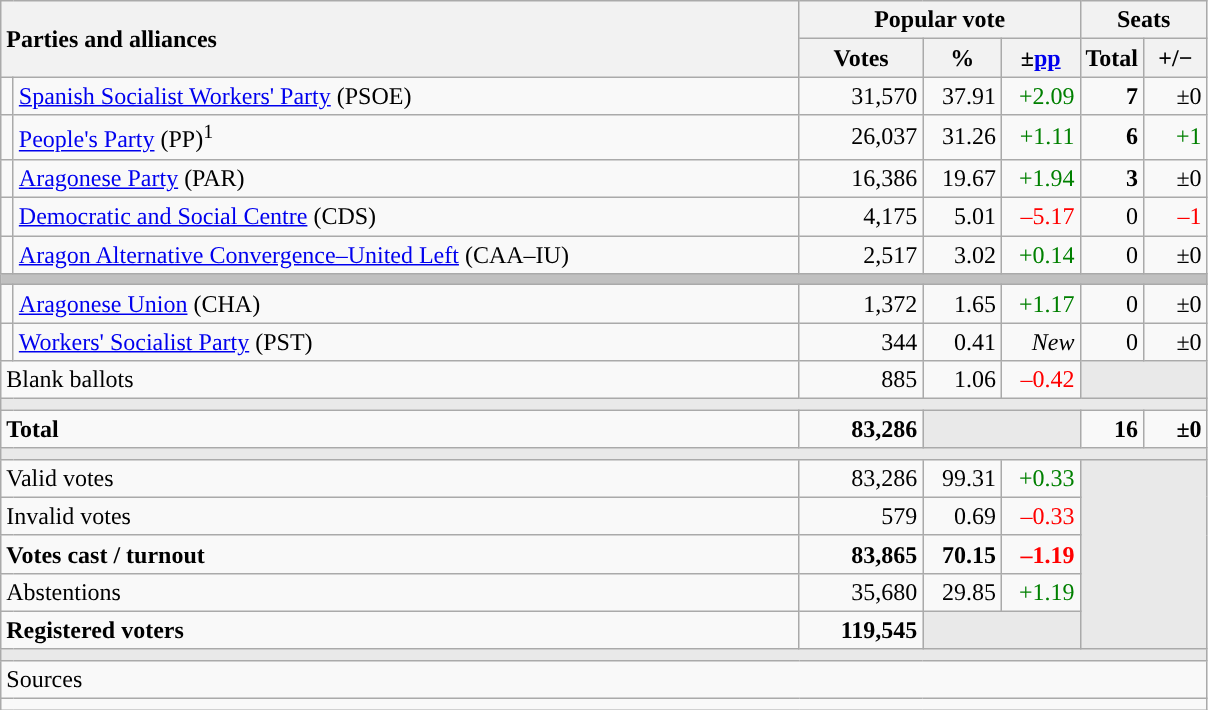<table class="wikitable" style="text-align:right;">
<tr>
<th style="text-align:left;" rowspan="2" colspan="2" width="525">Parties and alliances</th>
<th colspan="3">Popular vote</th>
<th colspan="2">Seats</th>
</tr>
<tr>
<th width="75">Votes</th>
<th width="45">%</th>
<th width="45">±<a href='#'>pp</a></th>
<th width="35">Total</th>
<th width="35">+/−</th>
</tr>
<tr>
<td width="1" style="color:inherit;background:"></td>
<td align="left"><a href='#'>Spanish Socialist Workers' Party</a> (PSOE)</td>
<td>31,570</td>
<td>37.91</td>
<td style="color:green;">+2.09</td>
<td><strong>7</strong></td>
<td>±0</td>
</tr>
<tr>
<td style="color:inherit;background:"></td>
<td align="left"><a href='#'>People's Party</a> (PP)<sup>1</sup></td>
<td>26,037</td>
<td>31.26</td>
<td style="color:green;">+1.11</td>
<td><strong>6</strong></td>
<td style="color:green;">+1</td>
</tr>
<tr>
<td style="color:inherit;background:"></td>
<td align="left"><a href='#'>Aragonese Party</a> (PAR)</td>
<td>16,386</td>
<td>19.67</td>
<td style="color:green;">+1.94</td>
<td><strong>3</strong></td>
<td>±0</td>
</tr>
<tr>
<td style="color:inherit;background:"></td>
<td align="left"><a href='#'>Democratic and Social Centre</a> (CDS)</td>
<td>4,175</td>
<td>5.01</td>
<td style="color:red;">–5.17</td>
<td>0</td>
<td style="color:red;">–1</td>
</tr>
<tr>
<td style="color:inherit;background:"></td>
<td align="left"><a href='#'>Aragon Alternative Convergence–United Left</a> (CAA–IU)</td>
<td>2,517</td>
<td>3.02</td>
<td style="color:green;">+0.14</td>
<td>0</td>
<td>±0</td>
</tr>
<tr>
<td colspan="7" bgcolor="#C0C0C0"></td>
</tr>
<tr>
<td style="color:inherit;background:"></td>
<td align="left"><a href='#'>Aragonese Union</a> (CHA)</td>
<td>1,372</td>
<td>1.65</td>
<td style="color:green;">+1.17</td>
<td>0</td>
<td>±0</td>
</tr>
<tr>
<td style="color:inherit;background:"></td>
<td align="left"><a href='#'>Workers' Socialist Party</a> (PST)</td>
<td>344</td>
<td>0.41</td>
<td><em>New</em></td>
<td>0</td>
<td>±0</td>
</tr>
<tr>
<td align="left" colspan="2">Blank ballots</td>
<td>885</td>
<td>1.06</td>
<td style="color:red;">–0.42</td>
<td bgcolor="#E9E9E9" colspan="2"></td>
</tr>
<tr>
<td colspan="7" bgcolor="#E9E9E9"></td>
</tr>
<tr style="font-weight:bold;">
<td align="left" colspan="2">Total</td>
<td>83,286</td>
<td bgcolor="#E9E9E9" colspan="2"></td>
<td>16</td>
<td>±0</td>
</tr>
<tr>
<td colspan="7" bgcolor="#E9E9E9"></td>
</tr>
<tr>
<td align="left" colspan="2">Valid votes</td>
<td>83,286</td>
<td>99.31</td>
<td style="color:green;">+0.33</td>
<td bgcolor="#E9E9E9" colspan="2" rowspan="5"></td>
</tr>
<tr>
<td align="left" colspan="2">Invalid votes</td>
<td>579</td>
<td>0.69</td>
<td style="color:red;">–0.33</td>
</tr>
<tr style="font-weight:bold;">
<td align="left" colspan="2">Votes cast / turnout</td>
<td>83,865</td>
<td>70.15</td>
<td style="color:red;">–1.19</td>
</tr>
<tr>
<td align="left" colspan="2">Abstentions</td>
<td>35,680</td>
<td>29.85</td>
<td style="color:green;">+1.19</td>
</tr>
<tr style="font-weight:bold;">
<td align="left" colspan="2">Registered voters</td>
<td>119,545</td>
<td bgcolor="#E9E9E9" colspan="2"></td>
</tr>
<tr>
<td colspan="7" bgcolor="#E9E9E9"></td>
</tr>
<tr>
<td align="left" colspan="7">Sources</td>
</tr>
<tr>
<td colspan="7" style="text-align:left; max-width:790px;"></td>
</tr>
</table>
